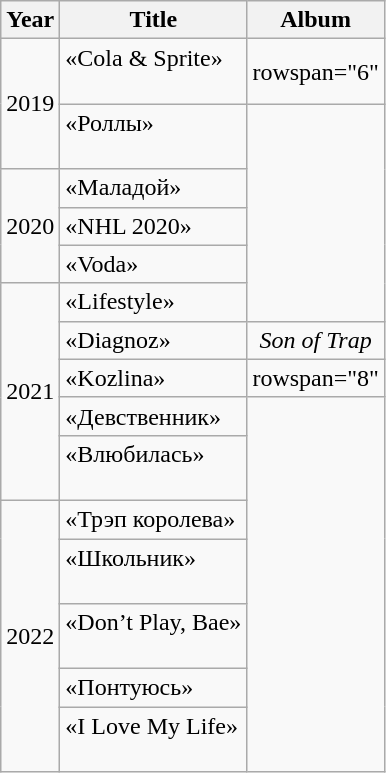<table class="wikitable" style="text-align:center;">
<tr>
<th>Year</th>
<th>Title</th>
<th>Album</th>
</tr>
<tr>
<td rowspan="2">2019</td>
<td align="left">«Cola & Sprite»<br><br></td>
<td>rowspan="6" </td>
</tr>
<tr>
<td align="left">«Роллы»<br><br></td>
</tr>
<tr>
<td rowspan="3">2020</td>
<td align="left">«Маладой»</td>
</tr>
<tr>
<td align="left">«NHL 2020»</td>
</tr>
<tr>
<td align="left">«Voda»</td>
</tr>
<tr>
<td rowspan="5">2021</td>
<td align="left">«Lifestyle»</td>
</tr>
<tr>
<td align="left">«Diagnoz»</td>
<td><em>Son of Trap</em></td>
</tr>
<tr>
<td align="left">«Kozlina»</td>
<td>rowspan="8" </td>
</tr>
<tr>
<td align="left">«Девственник»</td>
</tr>
<tr>
<td align="left">«Влюбилась»<br><br></td>
</tr>
<tr>
<td rowspan="5">2022</td>
<td align="left">«Трэп королева»</td>
</tr>
<tr>
<td align="left">«Школьник»<br><br></td>
</tr>
<tr>
<td align="left">«Don’t Play, Bae»<br><br></td>
</tr>
<tr>
<td align="left">«Понтуюсь»</td>
</tr>
<tr>
<td align="left">«I Love My Life»<br><br></td>
</tr>
</table>
